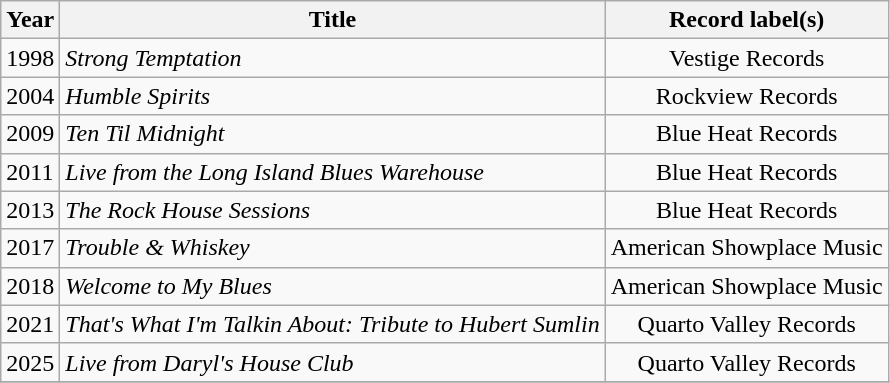<table class="wikitable sortable">
<tr>
<th>Year</th>
<th>Title</th>
<th>Record label(s)</th>
</tr>
<tr>
<td>1998</td>
<td><em>Strong Temptation</em></td>
<td style="text-align:center;">Vestige Records</td>
</tr>
<tr>
<td>2004</td>
<td><em>Humble Spirits</em></td>
<td style="text-align:center;">Rockview Records</td>
</tr>
<tr>
<td>2009</td>
<td><em>Ten Til Midnight</em></td>
<td style="text-align:center;">Blue Heat Records</td>
</tr>
<tr>
<td>2011</td>
<td><em>Live from the Long Island Blues Warehouse</em></td>
<td style="text-align:center;">Blue Heat Records</td>
</tr>
<tr>
<td>2013</td>
<td><em>The Rock House Sessions</em></td>
<td style="text-align:center;">Blue Heat Records</td>
</tr>
<tr>
<td>2017</td>
<td><em>Trouble & Whiskey</em></td>
<td style="text-align:center;">American Showplace Music</td>
</tr>
<tr>
<td>2018</td>
<td><em>Welcome to My Blues</em></td>
<td style="text-align:center;">American Showplace Music</td>
</tr>
<tr>
<td>2021</td>
<td><em>That's What I'm Talkin About: Tribute to Hubert Sumlin</em></td>
<td style="text-align:center;">Quarto Valley Records</td>
</tr>
<tr>
<td>2025</td>
<td><em>Live from Daryl's House Club</em></td>
<td style="text-align:center;">Quarto Valley Records</td>
</tr>
<tr>
</tr>
</table>
